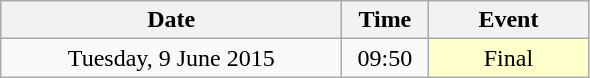<table class = "wikitable" style="text-align:center;">
<tr>
<th width=220>Date</th>
<th width=50>Time</th>
<th width=100>Event</th>
</tr>
<tr>
<td>Tuesday, 9 June 2015</td>
<td>09:50</td>
<td bgcolor=ffffcc>Final</td>
</tr>
</table>
